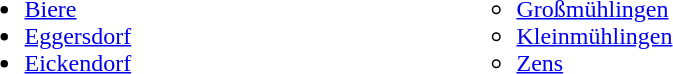<table>
<tr ---->
<td width="34%" valign="top"><br><ul><li><a href='#'>Biere</a></li><li><a href='#'>Eggersdorf</a></li><li><a href='#'>Eickendorf</a></li></ul></td>
<td width="33%" valign="top"><br><ol><ul><li><a href='#'>Großmühlingen</a></li><li><a href='#'>Kleinmühlingen</a></li><li><a href='#'>Zens</a></li></ul></ol></td>
</tr>
</table>
